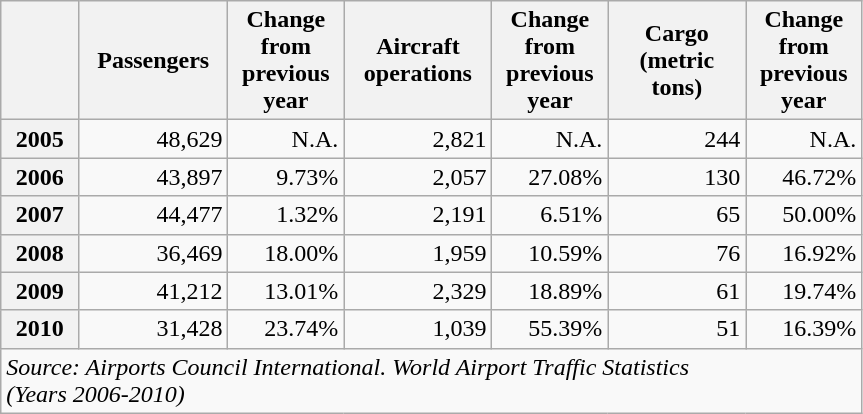<table class="wikitable"  style="text-align:right; width:575px">
<tr>
<th style="width:50px"></th>
<th style="width:100px">Passengers</th>
<th style="width:75px">Change from previous year</th>
<th style="width:100px">Aircraft operations</th>
<th style="width:75px">Change from previous year</th>
<th style="width:100px">Cargo<br>(metric tons)</th>
<th style="width:75px">Change from previous year</th>
</tr>
<tr>
<th>2005</th>
<td>48,629</td>
<td>N.A.</td>
<td>2,821</td>
<td>N.A.</td>
<td>244</td>
<td>N.A.</td>
</tr>
<tr>
<th>2006</th>
<td>43,897</td>
<td> 9.73%</td>
<td>2,057</td>
<td>27.08%</td>
<td>130</td>
<td>46.72%</td>
</tr>
<tr>
<th>2007</th>
<td>44,477</td>
<td> 1.32%</td>
<td>2,191</td>
<td> 6.51%</td>
<td>65</td>
<td> 50.00%</td>
</tr>
<tr>
<th>2008</th>
<td>36,469</td>
<td>18.00%</td>
<td>1,959</td>
<td>10.59%</td>
<td>76</td>
<td>16.92%</td>
</tr>
<tr>
<th>2009</th>
<td>41,212</td>
<td>13.01%</td>
<td>2,329</td>
<td>18.89%</td>
<td>61</td>
<td>19.74%</td>
</tr>
<tr>
<th>2010</th>
<td>31,428</td>
<td>23.74%</td>
<td>1,039</td>
<td>55.39%</td>
<td>51</td>
<td>16.39%</td>
</tr>
<tr>
<td colspan="7" style="text-align:left;"><em>Source: Airports Council International. World Airport Traffic Statistics<br>(Years 2006-2010)</em></td>
</tr>
</table>
